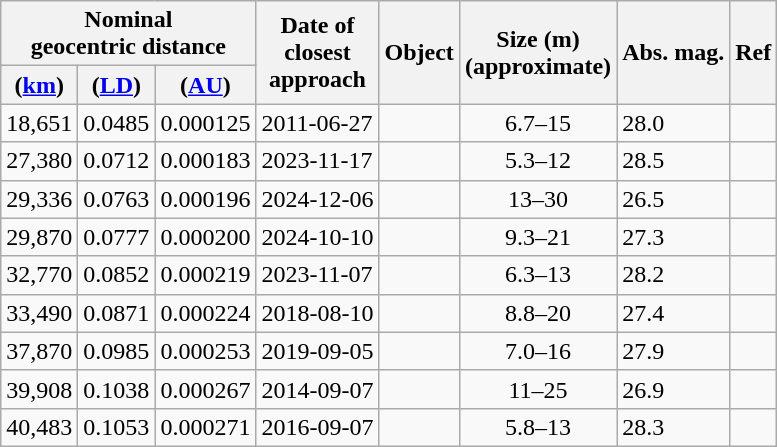<table class="wikitable sortable">
<tr>
<th colspan=3>Nominal<br>geocentric distance</th>
<th rowspan=2>Date of<br>closest<br>approach</th>
<th rowspan=2>Object</th>
<th rowspan=2>Size (m)<br>(approximate)</th>
<th rowspan=2>Abs. mag.</th>
<th rowspan=2>Ref</th>
</tr>
<tr>
<th>(<a href='#'>km</a>)</th>
<th>(<a href='#'>LD</a>)</th>
<th>(<a href='#'>AU</a>)</th>
</tr>
<tr>
<td align=right>18,651</td>
<td align=right>0.0485</td>
<td>0.000125</td>
<td>2011-06-27</td>
<td align=left></td>
<td align=center>6.7–15</td>
<td>28.0</td>
<td></td>
</tr>
<tr>
<td align=right>27,380</td>
<td align=right>0.0712</td>
<td>0.000183</td>
<td>2023-11-17</td>
<td align=left></td>
<td align=center>5.3–12</td>
<td>28.5</td>
<td></td>
</tr>
<tr>
<td align=right>29,336</td>
<td align=right>0.0763</td>
<td>0.000196</td>
<td>2024-12-06</td>
<td align=left></td>
<td align=center>13–30</td>
<td>26.5</td>
<td></td>
</tr>
<tr>
<td align=right>29,870</td>
<td align=right>0.0777</td>
<td>0.000200</td>
<td>2024-10-10</td>
<td align=left></td>
<td align=center>9.3–21</td>
<td>27.3</td>
<td></td>
</tr>
<tr>
<td align=right>32,770</td>
<td align=right>0.0852</td>
<td>0.000219</td>
<td>2023-11-07</td>
<td align=left></td>
<td align=center>6.3–13</td>
<td>28.2</td>
<td></td>
</tr>
<tr>
<td align=right>33,490</td>
<td align=right>0.0871</td>
<td>0.000224</td>
<td>2018-08-10</td>
<td align=left></td>
<td align=center>8.8–20</td>
<td>27.4</td>
<td></td>
</tr>
<tr>
<td align=right>37,870</td>
<td align=right>0.0985</td>
<td>0.000253</td>
<td>2019-09-05</td>
<td align=left></td>
<td align=center>7.0–16</td>
<td>27.9</td>
<td></td>
</tr>
<tr>
<td align=right>39,908</td>
<td align=right>0.1038</td>
<td>0.000267</td>
<td>2014-09-07</td>
<td align=left></td>
<td align=center>11–25</td>
<td>26.9</td>
<td></td>
</tr>
<tr>
<td align=right>40,483</td>
<td align=right>0.1053</td>
<td>0.000271</td>
<td>2016-09-07</td>
<td align=left></td>
<td align=center>5.8–13</td>
<td>28.3</td>
<td></td>
</tr>
</table>
